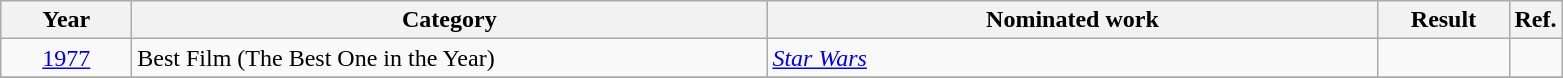<table class=wikitable>
<tr>
<th scope="col" style="width:5em;">Year</th>
<th scope="col" style="width:26em;">Category</th>
<th scope="col" style="width:25em;">Nominated work</th>
<th scope="col" style="width:5em;">Result</th>
<th>Ref.</th>
</tr>
<tr>
<td style="text-align:center;"><a href='#'>1977</a></td>
<td>Best Film (The Best One in the Year)</td>
<td><em><a href='#'>Star Wars</a></em></td>
<td></td>
<td></td>
</tr>
<tr>
</tr>
</table>
